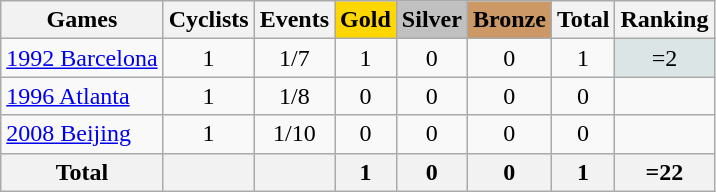<table class="wikitable sortable" style="text-align:center">
<tr>
<th>Games</th>
<th>Cyclists</th>
<th>Events</th>
<th style="background-color:gold;">Gold</th>
<th style="background-color:silver;">Silver</th>
<th style="background-color:#c96;">Bronze</th>
<th>Total</th>
<th>Ranking</th>
</tr>
<tr>
<td align=left><a href='#'>1992 Barcelona</a></td>
<td>1</td>
<td>1/7</td>
<td>1</td>
<td>0</td>
<td>0</td>
<td>1</td>
<td bgcolor=dce5e5>=2</td>
</tr>
<tr>
<td align=left><a href='#'>1996 Atlanta</a></td>
<td>1</td>
<td>1/8</td>
<td>0</td>
<td>0</td>
<td>0</td>
<td>0</td>
<td></td>
</tr>
<tr>
<td align=left><a href='#'>2008 Beijing</a></td>
<td>1</td>
<td>1/10</td>
<td>0</td>
<td>0</td>
<td>0</td>
<td>0</td>
<td></td>
</tr>
<tr>
<th>Total</th>
<th></th>
<th></th>
<th>1</th>
<th>0</th>
<th>0</th>
<th>1</th>
<th>=22</th>
</tr>
</table>
